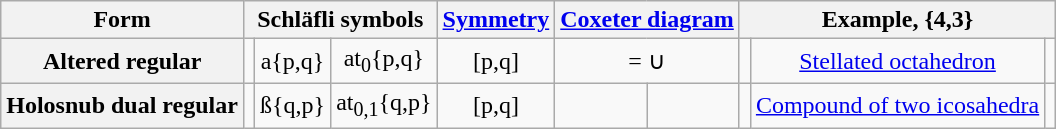<table class=wikitable>
<tr>
<th>Form</th>
<th colspan=3>Schläfli symbols</th>
<th><a href='#'>Symmetry</a></th>
<th colspan=2><a href='#'>Coxeter diagram</a></th>
<th colspan=3>Example, {4,3}</th>
</tr>
<tr align=center>
<th>Altered regular</th>
<td></td>
<td>a{p,q}</td>
<td>at<sub>0</sub>{p,q}</td>
<td>[p,q]</td>
<td colspan=2> =  ∪ </td>
<td></td>
<td><a href='#'>Stellated octahedron</a></td>
<td></td>
</tr>
<tr align=center>
<th>Holosnub dual regular</th>
<td></td>
<td>ß{q,p}</td>
<td>at<sub>0,1</sub>{q,p}</td>
<td>[p,q]</td>
<td></td>
<td></td>
<td></td>
<td><a href='#'>Compound of two icosahedra</a></td>
<td></td>
</tr>
</table>
